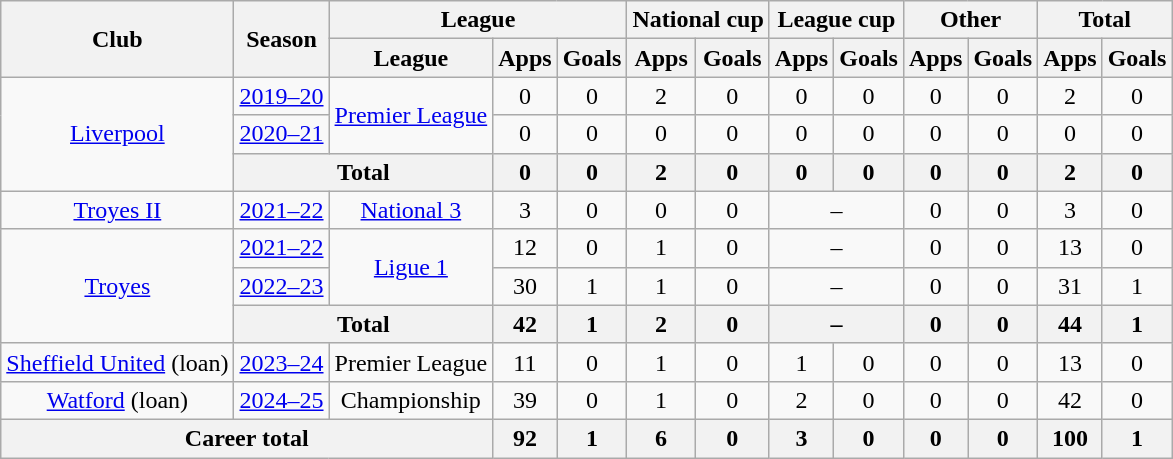<table class="wikitable" style="text-align:center">
<tr>
<th rowspan="2">Club</th>
<th rowspan="2">Season</th>
<th colspan="3">League</th>
<th colspan="2">National cup</th>
<th colspan="2">League cup</th>
<th colspan="2">Other</th>
<th colspan="2">Total</th>
</tr>
<tr>
<th>League</th>
<th>Apps</th>
<th>Goals</th>
<th>Apps</th>
<th>Goals</th>
<th>Apps</th>
<th>Goals</th>
<th>Apps</th>
<th>Goals</th>
<th>Apps</th>
<th>Goals</th>
</tr>
<tr>
<td rowspan="3"><a href='#'>Liverpool</a></td>
<td><a href='#'>2019–20</a></td>
<td rowspan="2"><a href='#'>Premier League</a></td>
<td>0</td>
<td>0</td>
<td>2</td>
<td>0</td>
<td>0</td>
<td>0</td>
<td>0</td>
<td>0</td>
<td>2</td>
<td>0</td>
</tr>
<tr>
<td><a href='#'>2020–21</a></td>
<td>0</td>
<td>0</td>
<td>0</td>
<td>0</td>
<td>0</td>
<td>0</td>
<td>0</td>
<td>0</td>
<td>0</td>
<td>0</td>
</tr>
<tr>
<th colspan="2">Total</th>
<th>0</th>
<th>0</th>
<th>2</th>
<th>0</th>
<th>0</th>
<th>0</th>
<th>0</th>
<th>0</th>
<th>2</th>
<th>0</th>
</tr>
<tr>
<td><a href='#'>Troyes II</a></td>
<td><a href='#'>2021–22</a></td>
<td><a href='#'>National 3</a></td>
<td>3</td>
<td>0</td>
<td>0</td>
<td>0</td>
<td colspan="2">–</td>
<td>0</td>
<td>0</td>
<td>3</td>
<td>0</td>
</tr>
<tr>
<td rowspan="3"><a href='#'>Troyes</a></td>
<td><a href='#'>2021–22</a></td>
<td rowspan="2"><a href='#'>Ligue 1</a></td>
<td>12</td>
<td>0</td>
<td>1</td>
<td>0</td>
<td colspan="2">–</td>
<td>0</td>
<td>0</td>
<td>13</td>
<td>0</td>
</tr>
<tr>
<td><a href='#'>2022–23</a></td>
<td>30</td>
<td>1</td>
<td>1</td>
<td>0</td>
<td colspan="2">–</td>
<td>0</td>
<td>0</td>
<td>31</td>
<td>1</td>
</tr>
<tr>
<th colspan="2">Total</th>
<th>42</th>
<th>1</th>
<th>2</th>
<th>0</th>
<th colspan="2">–</th>
<th>0</th>
<th>0</th>
<th>44</th>
<th>1</th>
</tr>
<tr>
<td><a href='#'>Sheffield United</a> (loan)</td>
<td><a href='#'>2023–24</a></td>
<td>Premier League</td>
<td>11</td>
<td>0</td>
<td>1</td>
<td>0</td>
<td>1</td>
<td>0</td>
<td>0</td>
<td>0</td>
<td>13</td>
<td>0</td>
</tr>
<tr>
<td><a href='#'>Watford</a> (loan)</td>
<td><a href='#'>2024–25</a></td>
<td>Championship</td>
<td>39</td>
<td>0</td>
<td>1</td>
<td>0</td>
<td>2</td>
<td>0</td>
<td>0</td>
<td>0</td>
<td>42</td>
<td>0</td>
</tr>
<tr>
<th colspan="3">Career total</th>
<th>92</th>
<th>1</th>
<th>6</th>
<th>0</th>
<th>3</th>
<th>0</th>
<th>0</th>
<th>0</th>
<th>100</th>
<th>1</th>
</tr>
</table>
